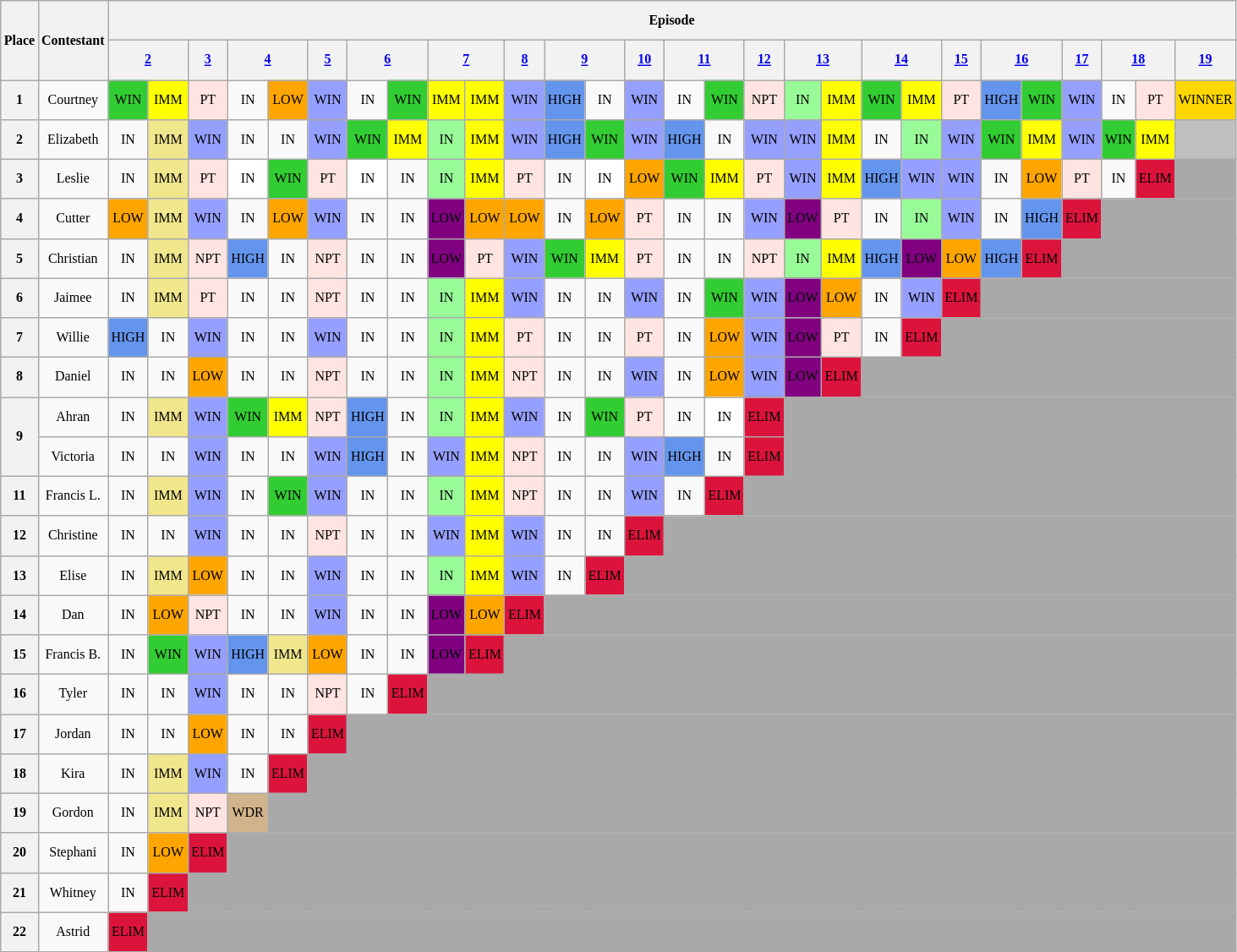<table class="wikitable" style="text-align: center; font-size: 8pt; line-height:26px;">
<tr>
<th rowspan="2">Place</th>
<th rowspan="2">Contestant</th>
<th colspan="28">Episode</th>
</tr>
<tr>
<th colspan="2"><a href='#'>2</a></th>
<th><a href='#'>3</a></th>
<th colspan="2"><a href='#'>4</a></th>
<th><a href='#'>5</a></th>
<th colspan="2"><a href='#'>6</a></th>
<th colspan="2"><a href='#'>7</a></th>
<th><a href='#'>8</a></th>
<th colspan="2"><a href='#'>9</a></th>
<th><a href='#'>10</a></th>
<th colspan="2"><a href='#'>11</a></th>
<th><a href='#'>12</a></th>
<th colspan="2"><a href='#'>13</a></th>
<th colspan="2"><a href='#'>14</a></th>
<th><a href='#'>15</a></th>
<th colspan="2"><a href='#'>16</a></th>
<th><a href='#'>17</a></th>
<th colspan="2"><a href='#'>18</a></th>
<th><a href='#'>19</a></th>
</tr>
<tr>
<th>1</th>
<td>Courtney</td>
<td style="background:limegreen;">WIN</td>
<td style="background:yellow;">IMM</td>
<td style="background:mistyrose;">PT</td>
<td>IN</td>
<td style="background:orange;">LOW</td>
<td style="background:#959FFD;">WIN</td>
<td>IN</td>
<td style="background:limegreen;">WIN</td>
<td style="background:yellow;">IMM</td>
<td style="background:yellow;">IMM</td>
<td style="background:#959FFD;">WIN</td>
<td style="background:cornflowerblue;">HIGH</td>
<td>IN</td>
<td style="background:#959FFD;">WIN</td>
<td>IN</td>
<td style="background:limegreen;">WIN</td>
<td style="background:mistyrose;">NPT</td>
<td style="background:palegreen">IN</td>
<td style="background:yellow;">IMM</td>
<td style="background:limegreen;">WIN</td>
<td style="background:yellow;">IMM</td>
<td style="background:mistyrose;">PT</td>
<td style="background:cornflowerblue;">HIGH</td>
<td style="background:limegreen;">WIN</td>
<td style="background:#959FFD;">WIN</td>
<td>IN</td>
<td style="background:mistyrose;">PT</td>
<td style="background:gold;">WINNER</td>
</tr>
<tr>
<th>2</th>
<td>Elizabeth</td>
<td>IN</td>
<td style="background:khaki;">IMM</td>
<td style="background:#959FFD;">WIN</td>
<td>IN</td>
<td>IN</td>
<td style="background:#959FFD;">WIN</td>
<td style="background:limegreen;">WIN</td>
<td style="background:yellow;">IMM</td>
<td style="background:palegreen;">IN</td>
<td style="background:yellow;">IMM</td>
<td style="background:#959FFD;">WIN</td>
<td style="background:cornflowerblue;">HIGH</td>
<td style="background:limegreen;">WIN</td>
<td style="background:#959FFD;">WIN</td>
<td style="background:cornflowerblue;">HIGH</td>
<td>IN</td>
<td style="background:#959FFD;">WIN</td>
<td style="background:#959FFD;">WIN</td>
<td style="background:yellow;">IMM</td>
<td>IN</td>
<td style="background:palegreen">IN</td>
<td style="background:#959FFD;">WIN</td>
<td style="background:limegreen;">WIN</td>
<td style="background:yellow;">IMM</td>
<td style="background:#959FFD;">WIN</td>
<td style="background:limegreen;">WIN</td>
<td style="background:yellow;">IMM</td>
<td style="background:silver;"></td>
</tr>
<tr>
<th>3</th>
<td>Leslie</td>
<td>IN</td>
<td style="background:khaki;">IMM</td>
<td style="background:mistyrose;">PT</td>
<td style="background:white;">IN</td>
<td style="background:limegreen;">WIN</td>
<td style="background:mistyrose;">PT</td>
<td style="background:white;">IN</td>
<td>IN</td>
<td style="background:palegreen">IN</td>
<td style="background:yellow;">IMM</td>
<td style="background:mistyrose;">PT</td>
<td>IN</td>
<td style="background:white;">IN</td>
<td style="background:orange;">LOW</td>
<td style="background:limegreen;">WIN</td>
<td style="background:yellow;">IMM</td>
<td style="background:mistyrose;">PT</td>
<td style="background:#959FFD;">WIN</td>
<td style="background:yellow;">IMM</td>
<td style="background:cornflowerblue;">HIGH</td>
<td style="background:#959FFD;">WIN</td>
<td style="background:#959FFD;">WIN</td>
<td>IN</td>
<td style="background:orange;">LOW</td>
<td style="background:mistyrose;">PT</td>
<td>IN</td>
<td style="background:crimson;">ELIM</td>
<td style="background:darkgrey;" colspan="1"></td>
</tr>
<tr>
<th>4</th>
<td>Cutter</td>
<td style="background:orange;">LOW</td>
<td style="background:khaki;">IMM</td>
<td style="background:#959FFD;">WIN</td>
<td>IN</td>
<td style="background:orange;">LOW</td>
<td style="background:#959FFD;">WIN</td>
<td>IN</td>
<td>IN</td>
<td style="background:purple;">LOW</td>
<td style="background:orange;">LOW</td>
<td style="background:orange;">LOW</td>
<td>IN</td>
<td style="background:orange;">LOW</td>
<td style="background:mistyrose;">PT</td>
<td>IN</td>
<td>IN</td>
<td style="background:#959FFD;">WIN</td>
<td style="background:purple;">LOW</td>
<td style="background:mistyrose;">PT</td>
<td>IN</td>
<td style="background:palegreen">IN</td>
<td style="background:#959FFD;">WIN</td>
<td>IN</td>
<td style="background:cornflowerblue;">HIGH</td>
<td style="background:crimson;">ELIM</td>
<td style="background:darkgrey;" colspan="3"></td>
</tr>
<tr>
<th>5</th>
<td>Christian</td>
<td>IN</td>
<td style="background:khaki;">IMM</td>
<td style="background:mistyrose;">NPT</td>
<td style="background:cornflowerblue;">HIGH</td>
<td>IN</td>
<td style="background:mistyrose;">NPT</td>
<td>IN</td>
<td>IN</td>
<td style="background:purple;">LOW</td>
<td style="background:mistyrose;">PT</td>
<td style="background:#959FFD;">WIN</td>
<td style="background:limegreen;">WIN</td>
<td style="background:yellow;">IMM</td>
<td style="background:mistyrose;">PT</td>
<td>IN</td>
<td>IN</td>
<td style="background:mistyrose;">NPT</td>
<td style="background:palegreen">IN</td>
<td style="background:yellow;">IMM</td>
<td style="background:cornflowerblue;">HIGH</td>
<td style="background:purple;">LOW</td>
<td style="background:orange;">LOW</td>
<td style="background:cornflowerblue;">HIGH</td>
<td style="background:crimson;">ELIM</td>
<td style="background:darkgrey;" colspan="4"></td>
</tr>
<tr>
<th>6</th>
<td>Jaimee</td>
<td>IN</td>
<td style="background:khaki;">IMM</td>
<td style="background:mistyrose;">PT</td>
<td>IN</td>
<td>IN</td>
<td style="background:mistyrose;">NPT</td>
<td>IN</td>
<td>IN</td>
<td style="background:palegreen">IN</td>
<td style="background:yellow;">IMM</td>
<td style="background:#959FFD;">WIN</td>
<td>IN</td>
<td>IN</td>
<td style="background:#959FFD;">WIN</td>
<td>IN</td>
<td style="background:limegreen;">WIN</td>
<td style="background:#959FFD;">WIN</td>
<td style="background:purple;">LOW</td>
<td style="background:orange;">LOW</td>
<td>IN</td>
<td style="background:#959FFD;">WIN</td>
<td style="background:crimson;">ELIM</td>
<td style="background:darkgrey;" colspan="6"></td>
</tr>
<tr>
<th>7</th>
<td>Willie</td>
<td style="background:cornflowerblue;">HIGH</td>
<td>IN</td>
<td style="background:#959FFD;">WIN</td>
<td>IN</td>
<td>IN</td>
<td style="background:#959FFD;">WIN</td>
<td>IN</td>
<td>IN</td>
<td style="background:palegreen">IN</td>
<td style="background:yellow;">IMM</td>
<td style="background:mistyrose;">PT</td>
<td>IN</td>
<td>IN</td>
<td style="background:mistyrose;">PT</td>
<td>IN</td>
<td style="background:orange;">LOW</td>
<td style="background:#959FFD;">WIN</td>
<td style="background:purple;">LOW</td>
<td style="background:mistyrose;">PT</td>
<td>IN</td>
<td style="background:crimson;">ELIM</td>
<td style="background:darkgrey;" colspan="7"></td>
</tr>
<tr>
<th>8</th>
<td>Daniel</td>
<td>IN</td>
<td>IN</td>
<td style="background:orange;">LOW</td>
<td>IN</td>
<td>IN</td>
<td style="background:mistyrose;">NPT</td>
<td>IN</td>
<td>IN</td>
<td style="background:palegreen">IN</td>
<td style="background:yellow;">IMM</td>
<td style="background:mistyrose;">NPT</td>
<td>IN</td>
<td>IN</td>
<td style="background:#959FFD;">WIN</td>
<td>IN</td>
<td style="background:orange;">LOW</td>
<td style="background:#959FFD;">WIN</td>
<td style="background:purple;">LOW</td>
<td style="background:crimson;">ELIM</td>
<td style="background:darkgrey;" colspan="9"></td>
</tr>
<tr>
<th rowspan=2>9</th>
<td>Ahran</td>
<td>IN</td>
<td style="background:khaki;">IMM</td>
<td style="background:#959FFD;">WIN</td>
<td style="background:limegreen;">WIN</td>
<td style="background:yellow;">IMM</td>
<td style="background:mistyrose;">NPT</td>
<td style="background:cornflowerblue;">HIGH</td>
<td>IN</td>
<td style="background:palegreen">IN</td>
<td style="background:yellow;">IMM</td>
<td style="background:#959FFD;">WIN</td>
<td>IN</td>
<td style="background:limegreen;">WIN</td>
<td style="background:mistyrose;">PT</td>
<td>IN</td>
<td style="background:white;">IN</td>
<td style="background:crimson;">ELIM</td>
<td style="background:darkgrey;" colspan="11"></td>
</tr>
<tr>
<td>Victoria</td>
<td>IN</td>
<td>IN</td>
<td style="background:#959FFD;">WIN</td>
<td>IN</td>
<td>IN</td>
<td style="background:#959FFD;">WIN</td>
<td style="background:cornflowerblue;">HIGH</td>
<td>IN</td>
<td style="background:#959FFD;">WIN</td>
<td style="background:yellow;">IMM</td>
<td style="background:mistyrose;">NPT</td>
<td>IN</td>
<td>IN</td>
<td style="background:#959FFD;">WIN</td>
<td style="background:cornflowerblue;">HIGH</td>
<td>IN</td>
<td style="background:crimson;">ELIM</td>
<td style="background:darkgrey;" colspan="11"></td>
</tr>
<tr>
<th>11</th>
<td>Francis L.</td>
<td>IN</td>
<td style="background:khaki;">IMM</td>
<td style="background:#959FFD;">WIN</td>
<td>IN</td>
<td style="background:limegreen;">WIN</td>
<td style="background:#959FFD;">WIN</td>
<td>IN</td>
<td>IN</td>
<td style="background:palegreen;">IN</td>
<td style="background:yellow;">IMM</td>
<td style="background:mistyrose;">NPT</td>
<td>IN</td>
<td>IN</td>
<td style="background:#959FFD;">WIN</td>
<td>IN</td>
<td style="background:crimson;">ELIM</td>
<td style="background:darkgrey;" colspan="12"></td>
</tr>
<tr>
<th>12</th>
<td>Christine</td>
<td>IN</td>
<td>IN</td>
<td style="background:#959FFD;">WIN</td>
<td>IN</td>
<td>IN</td>
<td style="background:mistyrose;">NPT</td>
<td>IN</td>
<td>IN</td>
<td style="background:#959FFD;">WIN</td>
<td style="background:yellow;">IMM</td>
<td style="background:#959FFD;">WIN</td>
<td>IN</td>
<td>IN</td>
<td style="background:crimson;">ELIM</td>
<td style="background:darkgrey;" colspan="14"></td>
</tr>
<tr>
<th>13</th>
<td>Elise</td>
<td>IN</td>
<td style="background:khaki;">IMM</td>
<td style="background:orange;">LOW</td>
<td>IN</td>
<td>IN</td>
<td style="background:#959FFD;">WIN</td>
<td>IN</td>
<td>IN</td>
<td style="background:palegreen;">IN</td>
<td style="background:yellow;">IMM</td>
<td style="background:#959FFD;">WIN</td>
<td>IN</td>
<td style="background:crimson;">ELIM</td>
<td style="background:darkgrey;" colspan="15"></td>
</tr>
<tr>
<th>14</th>
<td>Dan</td>
<td>IN</td>
<td style="background:orange;">LOW</td>
<td style="background:mistyrose;">NPT</td>
<td>IN</td>
<td>IN</td>
<td style="background:#959FFD;">WIN</td>
<td>IN</td>
<td>IN</td>
<td style="background:purple;">LOW</td>
<td style="background:orange;">LOW</td>
<td style="background:crimson;">ELIM</td>
<td style="background:darkgrey;" colspan="17"></td>
</tr>
<tr>
<th>15</th>
<td>Francis B.</td>
<td>IN</td>
<td style="background:limegreen;">WIN</td>
<td style="background:#959FFD;">WIN</td>
<td style="background:cornflowerblue;">HIGH</td>
<td style="background:khaki;">IMM</td>
<td style="background:orange;">LOW</td>
<td>IN</td>
<td>IN</td>
<td style="background:purple;">LOW</td>
<td style="background:crimson;">ELIM</td>
<td style="background:darkgrey;" colspan="18"></td>
</tr>
<tr>
<th>16</th>
<td>Tyler</td>
<td>IN</td>
<td>IN</td>
<td style="background:#959FFD;">WIN</td>
<td>IN</td>
<td>IN</td>
<td style="background:mistyrose;">NPT</td>
<td>IN</td>
<td style="background:crimson;">ELIM</td>
<td style="background:darkgrey;" colspan="20"></td>
</tr>
<tr>
<th>17</th>
<td>Jordan</td>
<td>IN</td>
<td>IN</td>
<td style="background:orange;">LOW</td>
<td>IN</td>
<td>IN</td>
<td style="background:crimson;">ELIM</td>
<td style="background:darkgrey;" colspan="22"></td>
</tr>
<tr>
<th>18</th>
<td>Kira</td>
<td>IN</td>
<td style="background:khaki;">IMM</td>
<td style="background:#959FFD;">WIN</td>
<td>IN</td>
<td style="background:crimson;">ELIM</td>
<td style="background:darkgrey;" colspan="23"></td>
</tr>
<tr>
<th>19</th>
<td>Gordon</td>
<td>IN</td>
<td style="background:khaki;">IMM</td>
<td style="background:mistyrose;">NPT</td>
<td style="background:tan;">WDR</td>
<td style="background:darkgrey;" colspan="24"></td>
</tr>
<tr>
<th>20</th>
<td>Stephani</td>
<td>IN</td>
<td style="background:orange;">LOW</td>
<td style="background:crimson;">ELIM</td>
<td style="background:darkgrey;" colspan="25"></td>
</tr>
<tr>
<th>21</th>
<td>Whitney</td>
<td>IN</td>
<td style="background:crimson;">ELIM</td>
<td style="background:darkgrey;" colspan="26"></td>
</tr>
<tr>
<th>22</th>
<td>Astrid</td>
<td style="background:crimson;">ELIM</td>
<td style="background:darkgrey;" colspan="27"></td>
</tr>
</table>
